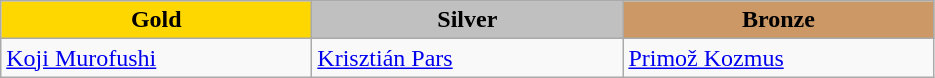<table class="wikitable" style="text-align:left">
<tr align="center">
<td width=200 bgcolor=gold><strong>Gold</strong></td>
<td width=200 bgcolor=silver><strong>Silver</strong></td>
<td width=200 bgcolor=CC9966><strong>Bronze</strong></td>
</tr>
<tr>
<td><a href='#'>Koji Murofushi</a><br><em></em></td>
<td><a href='#'>Krisztián Pars</a><br><em></em></td>
<td><a href='#'>Primož Kozmus</a><br><em></em></td>
</tr>
</table>
